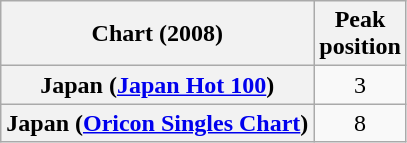<table class="wikitable sortable plainrowheaders" style="text-align:center">
<tr>
<th scope="col">Chart (2008)</th>
<th scope="col">Peak<br> position</th>
</tr>
<tr>
<th scope="row">Japan (<a href='#'>Japan Hot 100</a>)</th>
<td>3</td>
</tr>
<tr>
<th scope="row">Japan (<a href='#'>Oricon Singles Chart</a>)</th>
<td>8</td>
</tr>
</table>
